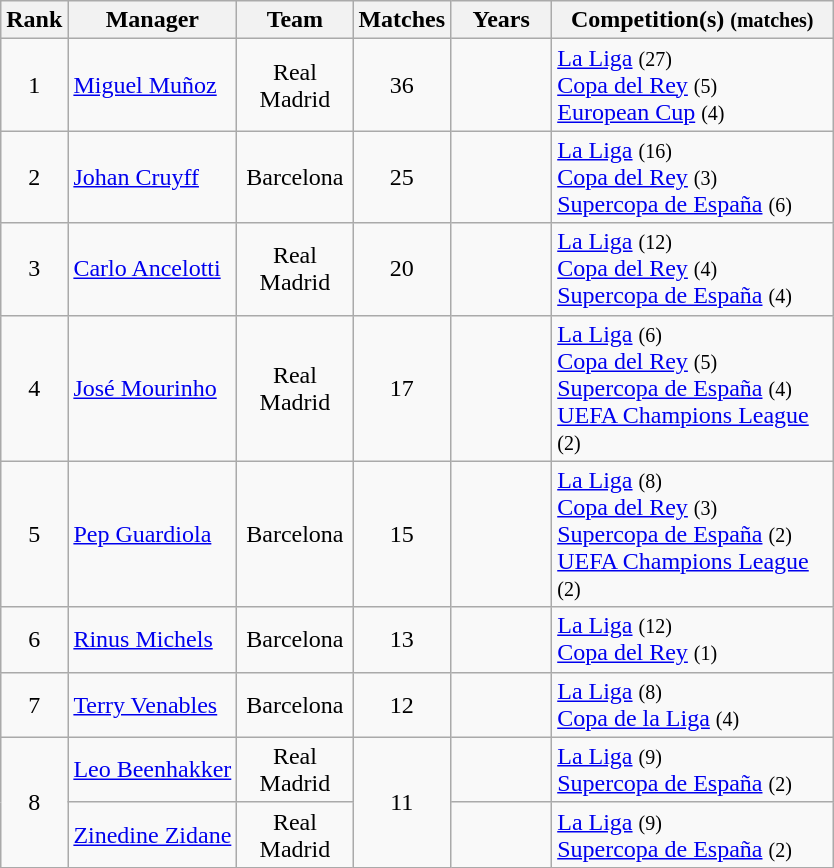<table class="wikitable sortable">
<tr>
<th width="3px">Rank</th>
<th>Manager</th>
<th width="70px">Team</th>
<th width="30px">Matches</th>
<th width="60px">Years</th>
<th width="180px">Competition(s) <small>(matches)</small></th>
</tr>
<tr>
<td align=center>1</td>
<td> <a href='#'>Miguel Muñoz</a></td>
<td align=center>Real Madrid</td>
<td align=center>36</td>
<td align=center></td>
<td><a href='#'>La Liga</a> <small>(27)</small> <br> <a href='#'>Copa del Rey</a> <small>(5)</small> <br> <a href='#'>European Cup</a> <small>(4)</small></td>
</tr>
<tr>
<td align=center>2</td>
<td> <a href='#'>Johan Cruyff</a></td>
<td align=center>Barcelona</td>
<td align=center>25</td>
<td align=center></td>
<td><a href='#'>La Liga</a> <small>(16)</small> <br> <a href='#'>Copa del Rey</a> <small>(3)</small> <br> <a href='#'>Supercopa de España</a> <small>(6)</small></td>
</tr>
<tr>
<td align="center">3</td>
<td> <a href='#'>Carlo Ancelotti</a></td>
<td align="center">Real Madrid</td>
<td align="center">20</td>
<td align="center"></td>
<td><a href='#'>La Liga</a> <small>(12)</small><br><a href='#'>Copa del Rey</a> <small>(4)</small><br><a href='#'>Supercopa de España</a> <small>(4)</small></td>
</tr>
<tr>
<td align="center">4</td>
<td> <a href='#'>José Mourinho</a></td>
<td align=center>Real Madrid</td>
<td align="center">17</td>
<td align=center></td>
<td><a href='#'>La Liga</a> <small>(6)</small> <br> <a href='#'>Copa del Rey</a> <small>(5)</small> <br> <a href='#'>Supercopa de España</a> <small>(4)</small> <br> <a href='#'>UEFA Champions League</a> <small>(2)</small></td>
</tr>
<tr>
<td align=center>5</td>
<td> <a href='#'>Pep Guardiola</a></td>
<td align=center>Barcelona</td>
<td align=center>15</td>
<td align=center></td>
<td><a href='#'>La Liga</a> <small>(8)</small> <br> <a href='#'>Copa del Rey</a> <small>(3)</small> <br> <a href='#'>Supercopa de España</a> <small>(2)</small> <br> <a href='#'>UEFA Champions League</a> <small>(2)</small></td>
</tr>
<tr>
<td align=center>6</td>
<td> <a href='#'>Rinus Michels</a></td>
<td align=center>Barcelona</td>
<td align=center>13</td>
<td align=center></td>
<td><a href='#'>La Liga</a> <small>(12)</small> <br> <a href='#'>Copa del Rey</a> <small>(1)</small></td>
</tr>
<tr>
<td align="center">7</td>
<td> <a href='#'>Terry Venables</a></td>
<td align="center">Barcelona</td>
<td align="center">12</td>
<td align="center"></td>
<td><a href='#'>La Liga</a> <small>(8)</small> <br> <a href='#'>Copa de la Liga</a> <small>(4)</small></td>
</tr>
<tr>
<td rowspan="2" align="center">8</td>
<td> <a href='#'>Leo Beenhakker</a></td>
<td align="center">Real Madrid</td>
<td rowspan="2" align="center">11</td>
<td align="center"></td>
<td><a href='#'>La Liga</a> <small>(9)</small> <br> <a href='#'>Supercopa de España</a> <small>(2)</small></td>
</tr>
<tr>
<td> <a href='#'>Zinedine Zidane</a></td>
<td align=center>Real Madrid</td>
<td align=center></td>
<td><a href='#'>La Liga</a> <small>(9)</small> <br> <a href='#'>Supercopa de España</a> <small>(2)</small></td>
</tr>
</table>
